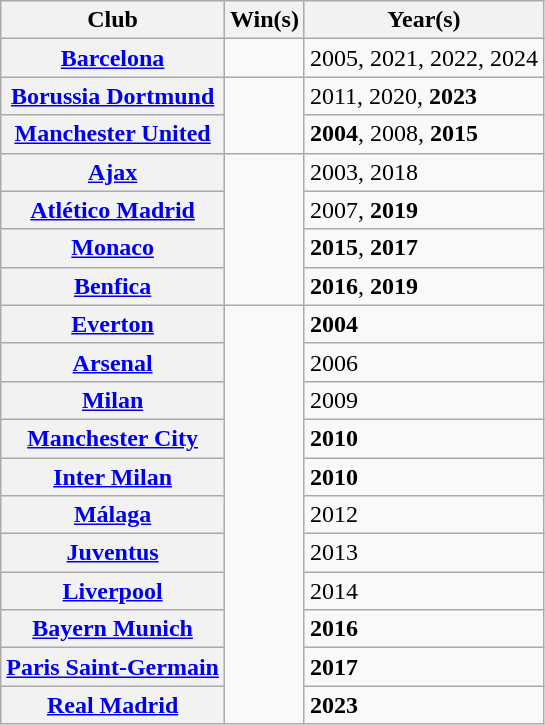<table class="wikitable plainrowheaders sortable">
<tr>
<th scope=col>Club</th>
<th scope=col>Win(s)</th>
<th scope=col>Year(s)</th>
</tr>
<tr>
<th scope=row> <a href='#'>Barcelona</a></th>
<td align="center"></td>
<td>2005, 2021, 2022, 2024</td>
</tr>
<tr>
<th scope=row> <a href='#'>Borussia Dortmund</a></th>
<td align="center" rowspan="2"></td>
<td>2011, 2020, <strong>2023</strong></td>
</tr>
<tr>
<th scope=row> <a href='#'>Manchester United</a></th>
<td><strong>2004</strong>, 2008, <strong>2015</strong></td>
</tr>
<tr>
<th scope=row> <a href='#'>Ajax</a></th>
<td align="center" rowspan="4"></td>
<td>2003, 2018</td>
</tr>
<tr>
<th scope=row> <a href='#'>Atlético Madrid</a></th>
<td>2007, <strong>2019</strong></td>
</tr>
<tr>
<th scope=row> <a href='#'>Monaco</a></th>
<td><strong>2015</strong>, <strong>2017</strong></td>
</tr>
<tr>
<th scope=row> <a href='#'>Benfica</a></th>
<td><strong>2016</strong>, <strong>2019</strong></td>
</tr>
<tr>
<th scope=row> <a href='#'>Everton</a></th>
<td rowspan="11" align="center"></td>
<td><strong>2004</strong></td>
</tr>
<tr>
<th scope=row> <a href='#'>Arsenal</a></th>
<td>2006</td>
</tr>
<tr>
<th scope=row> <a href='#'>Milan</a></th>
<td>2009</td>
</tr>
<tr>
<th scope=row> <a href='#'>Manchester City</a></th>
<td><strong>2010</strong></td>
</tr>
<tr>
<th scope=row> <a href='#'>Inter Milan</a></th>
<td><strong>2010</strong></td>
</tr>
<tr>
<th scope=row> <a href='#'>Málaga</a></th>
<td>2012</td>
</tr>
<tr>
<th scope="row"> <a href='#'>Juventus</a></th>
<td>2013</td>
</tr>
<tr>
<th scope=row> <a href='#'>Liverpool</a></th>
<td>2014</td>
</tr>
<tr>
<th scope=row> <a href='#'>Bayern Munich</a></th>
<td><strong>2016</strong></td>
</tr>
<tr>
<th scope=row> <a href='#'>Paris Saint-Germain</a></th>
<td><strong>2017</strong></td>
</tr>
<tr>
<th scope=row> <a href='#'>Real Madrid</a></th>
<td><strong>2023</strong></td>
</tr>
</table>
